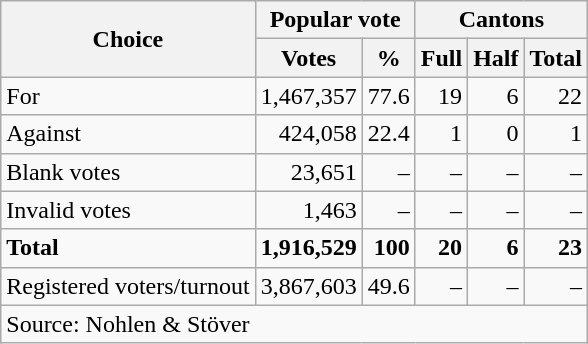<table class=wikitable style=text-align:right>
<tr>
<th rowspan=2>Choice</th>
<th colspan=2>Popular vote</th>
<th colspan=3>Cantons</th>
</tr>
<tr>
<th>Votes</th>
<th>%</th>
<th>Full</th>
<th>Half</th>
<th>Total</th>
</tr>
<tr>
<td align=left>For</td>
<td>1,467,357</td>
<td>77.6</td>
<td>19</td>
<td>6</td>
<td>22</td>
</tr>
<tr>
<td align=left>Against</td>
<td>424,058</td>
<td>22.4</td>
<td>1</td>
<td>0</td>
<td>1</td>
</tr>
<tr>
<td align=left>Blank votes</td>
<td>23,651</td>
<td>–</td>
<td>–</td>
<td>–</td>
<td>–</td>
</tr>
<tr>
<td align=left>Invalid votes</td>
<td>1,463</td>
<td>–</td>
<td>–</td>
<td>–</td>
<td>–</td>
</tr>
<tr>
<td align=left><strong>Total</strong></td>
<td><strong>1,916,529</strong></td>
<td><strong>100</strong></td>
<td><strong>20</strong></td>
<td><strong>6</strong></td>
<td><strong>23</strong></td>
</tr>
<tr>
<td align=left>Registered voters/turnout</td>
<td>3,867,603</td>
<td>49.6</td>
<td>–</td>
<td>–</td>
<td>–</td>
</tr>
<tr>
<td align=left colspan=11>Source: Nohlen & Stöver</td>
</tr>
</table>
